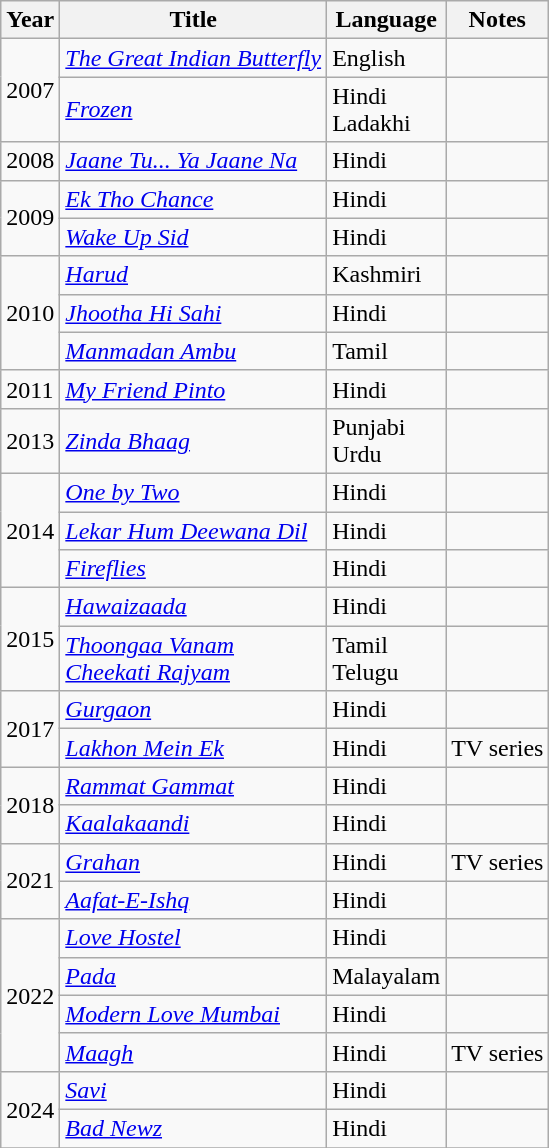<table class="wikitable">
<tr>
<th>Year</th>
<th>Title</th>
<th>Language</th>
<th>Notes</th>
</tr>
<tr>
<td rowspan="2">2007</td>
<td><em><a href='#'>The Great Indian Butterfly</a></em></td>
<td>English</td>
<td></td>
</tr>
<tr>
<td><em><a href='#'>Frozen</a></em></td>
<td>Hindi<br>Ladakhi</td>
<td></td>
</tr>
<tr>
<td>2008</td>
<td><em><a href='#'>Jaane Tu... Ya Jaane Na</a></em></td>
<td>Hindi</td>
<td></td>
</tr>
<tr>
<td rowspan="2">2009</td>
<td><em><a href='#'>Ek Tho Chance</a></em></td>
<td>Hindi</td>
<td></td>
</tr>
<tr>
<td><em><a href='#'>Wake Up Sid</a></em></td>
<td>Hindi</td>
<td></td>
</tr>
<tr>
<td rowspan="3">2010</td>
<td><em><a href='#'>Harud</a></em></td>
<td>Kashmiri</td>
<td></td>
</tr>
<tr>
<td><em><a href='#'>Jhootha Hi Sahi</a></em></td>
<td>Hindi</td>
<td></td>
</tr>
<tr>
<td><em><a href='#'>Manmadan Ambu</a></em></td>
<td>Tamil</td>
<td></td>
</tr>
<tr>
<td>2011</td>
<td><em><a href='#'>My Friend Pinto</a></em></td>
<td>Hindi</td>
<td></td>
</tr>
<tr>
<td>2013</td>
<td><em><a href='#'>Zinda Bhaag</a></em></td>
<td>Punjabi<br>Urdu</td>
<td></td>
</tr>
<tr>
<td rowspan="3">2014</td>
<td><em><a href='#'>One by Two</a></em></td>
<td>Hindi</td>
<td></td>
</tr>
<tr>
<td><em><a href='#'>Lekar Hum Deewana Dil</a></em></td>
<td>Hindi</td>
<td></td>
</tr>
<tr>
<td><em><a href='#'>Fireflies</a></em></td>
<td>Hindi</td>
<td></td>
</tr>
<tr>
<td rowspan="2">2015</td>
<td><em><a href='#'>Hawaizaada</a></em></td>
<td>Hindi</td>
<td></td>
</tr>
<tr>
<td><em><a href='#'>Thoongaa Vanam</a></em><br><em><a href='#'>Cheekati Rajyam</a></em></td>
<td>Tamil<br>Telugu</td>
<td></td>
</tr>
<tr>
<td rowspan="2">2017</td>
<td><em><a href='#'>Gurgaon</a></em></td>
<td>Hindi</td>
<td></td>
</tr>
<tr>
<td><em><a href='#'>Lakhon Mein Ek</a></em></td>
<td>Hindi</td>
<td>TV series</td>
</tr>
<tr>
<td rowspan="2">2018</td>
<td><em><a href='#'>Rammat Gammat</a></em></td>
<td>Hindi</td>
<td></td>
</tr>
<tr>
<td><em><a href='#'>Kaalakaandi</a></em></td>
<td>Hindi</td>
<td></td>
</tr>
<tr>
<td rowspan="2">2021</td>
<td><em><a href='#'>Grahan</a></em></td>
<td>Hindi</td>
<td>TV series</td>
</tr>
<tr>
<td><em><a href='#'>Aafat-E-Ishq</a></em></td>
<td>Hindi</td>
<td></td>
</tr>
<tr>
<td rowspan="4">2022</td>
<td><em><a href='#'>Love Hostel</a></em></td>
<td>Hindi</td>
<td></td>
</tr>
<tr>
<td><em><a href='#'>Pada</a></em></td>
<td>Malayalam</td>
<td></td>
</tr>
<tr>
<td><em><a href='#'>Modern Love Mumbai</a></em></td>
<td>Hindi</td>
<td></td>
</tr>
<tr>
<td><em><a href='#'>Maagh</a></em></td>
<td>Hindi</td>
<td>TV series</td>
</tr>
<tr>
<td rowspan="2">2024</td>
<td><em><a href='#'>Savi</a></em></td>
<td>Hindi</td>
<td></td>
</tr>
<tr>
<td><em><a href='#'>Bad Newz</a></em></td>
<td>Hindi</td>
<td></td>
</tr>
<tr>
</tr>
</table>
